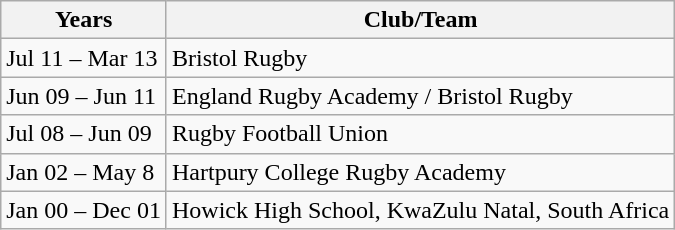<table class=wikitable>
<tr>
<th>Years</th>
<th>Club/Team</th>
</tr>
<tr>
<td>Jul 11 – Mar 13</td>
<td>Bristol Rugby</td>
</tr>
<tr>
<td>Jun 09 – Jun 11</td>
<td>England Rugby Academy / Bristol Rugby</td>
</tr>
<tr>
<td>Jul 08 – Jun 09</td>
<td>Rugby Football Union</td>
</tr>
<tr>
<td>Jan 02 – May 8</td>
<td>Hartpury College Rugby Academy</td>
</tr>
<tr>
<td>Jan 00 – Dec 01</td>
<td>Howick High School, KwaZulu Natal, South Africa</td>
</tr>
</table>
